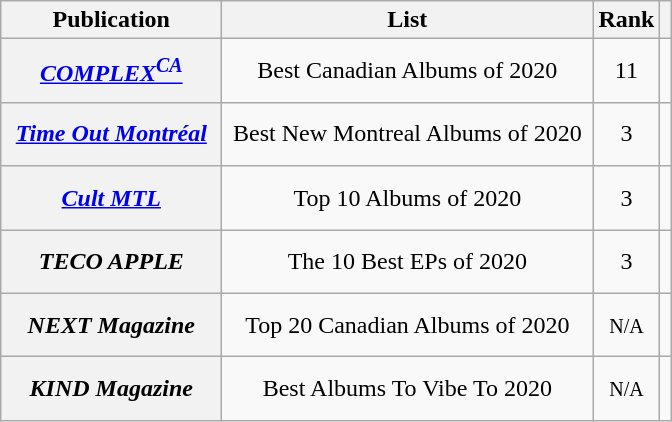<table class="wikitable plainrowheaders">
<tr>
<th scope="col", style="width:140px;">Publication</th>
<th scope="col", style="width:240px;">List</th>
<th scope="col">Rank</th>
<th scope="col" class="unsortable"></th>
</tr>
<tr>
<th scope="row", style="height:35px;text-align:center;"><em><a href='#'>COMPLEX<sup>CA</sup></a></em></th>
<td style="text-align:center;">Best Canadian Albums of 2020</td>
<td style="text-align:center;">11</td>
<td></td>
</tr>
<tr>
<th scope="row", style="height:35px;text-align:center;"><em><a href='#'>Time Out Montréal</a></em></th>
<td style="text-align:center;">Best New Montreal Albums of 2020</td>
<td style="text-align:center;">3</td>
<td></td>
</tr>
<tr>
<th scope="row", style="height:35px;text-align:center;"><em><a href='#'>Cult MTL</a></em></th>
<td style="text-align:center;">Top 10 Albums of 2020</td>
<td style="text-align:center;">3</td>
<td></td>
</tr>
<tr>
<th scope="row", style="height:35px;text-align:center;"><em>TECO APPLE</em></th>
<td style="text-align:center;">The 10 Best EPs of 2020</td>
<td style="text-align:center;">3</td>
<td></td>
</tr>
<tr>
<th scope="row", style="height:35px;text-align:center;"><em>NEXT Magazine</em></th>
<td style="text-align:center;">Top 20 Canadian Albums of 2020</td>
<td style="text-align:center;"><div><small>N/A</small></div></td>
<td></td>
</tr>
<tr>
<th scope="row", style="height:35px;text-align:center;"><em>KIND Magazine</em></th>
<td style="text-align:center;">Best Albums To Vibe To 2020</td>
<td style="text-align:center;"><div><small>N/A</small></div></td>
<td></td>
</tr>
</table>
